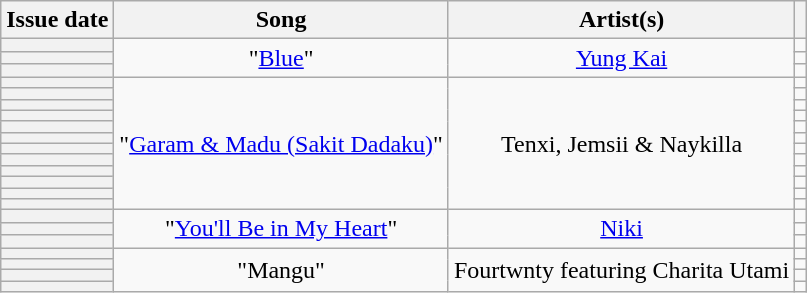<table class="wikitable plainrowheaders" style="text-align: center">
<tr>
<th scope="col">Issue date</th>
<th scope="col">Song</th>
<th scope="col">Artist(s)</th>
<th scope="col"></th>
</tr>
<tr>
<th scope="row"></th>
<td rowspan="3">"<a href='#'>Blue</a>"</td>
<td rowspan="3"><a href='#'>Yung Kai</a></td>
<td></td>
</tr>
<tr>
<th scope="row"></th>
<td></td>
</tr>
<tr>
<th scope="row"></th>
<td></td>
</tr>
<tr>
<th scope="row"></th>
<td rowspan="12">"<a href='#'>Garam & Madu (Sakit Dadaku)</a>"</td>
<td rowspan="12">Tenxi, Jemsii & Naykilla</td>
<td></td>
</tr>
<tr>
<th scope="row"></th>
<td></td>
</tr>
<tr>
<th scope="row"></th>
<td></td>
</tr>
<tr>
<th scope="row"></th>
<td></td>
</tr>
<tr>
<th scope="row"></th>
<td></td>
</tr>
<tr>
<th scope="row"></th>
<td></td>
</tr>
<tr>
<th scope="row"></th>
<td></td>
</tr>
<tr>
<th scope="row"></th>
<td></td>
</tr>
<tr>
<th scope="row"></th>
<td></td>
</tr>
<tr>
<th scope="row"></th>
<td></td>
</tr>
<tr>
<th scope="row"></th>
<td></td>
</tr>
<tr>
<th scope="row"></th>
<td></td>
</tr>
<tr>
<th scope="row"></th>
<td rowspan="3">"<a href='#'>You'll Be in My Heart</a>"</td>
<td rowspan="3"><a href='#'>Niki</a></td>
<td></td>
</tr>
<tr>
<th scope="row"></th>
<td></td>
</tr>
<tr>
<th scope="row"></th>
<td></td>
</tr>
<tr>
<th scope="row"></th>
<td rowspan="4">"Mangu"</td>
<td rowspan="4">Fourtwnty featuring Charita Utami</td>
<td></td>
</tr>
<tr>
<th scope="row"></th>
<td></td>
</tr>
<tr>
<th scope="row"></th>
<td></td>
</tr>
<tr>
<th scope="row"></th>
<td></td>
</tr>
</table>
